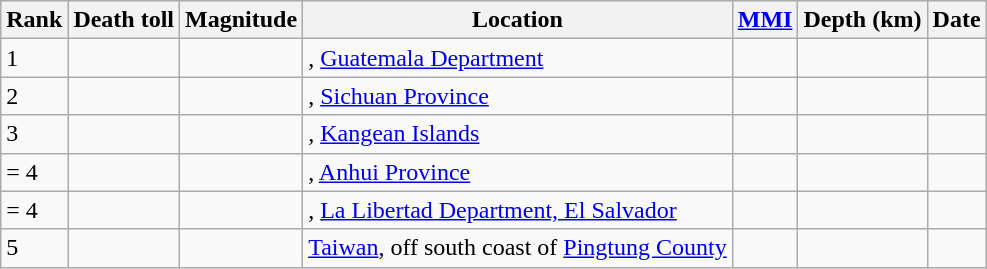<table class="sortable wikitable" style="font-size:100%;">
<tr>
<th>Rank</th>
<th>Death toll</th>
<th>Magnitude</th>
<th>Location</th>
<th><a href='#'>MMI</a></th>
<th>Depth (km)</th>
<th>Date</th>
</tr>
<tr>
<td>1</td>
<td></td>
<td></td>
<td>, <a href='#'>Guatemala Department</a></td>
<td></td>
<td></td>
<td></td>
</tr>
<tr>
<td>2</td>
<td></td>
<td></td>
<td>, <a href='#'>Sichuan Province</a></td>
<td></td>
<td></td>
<td></td>
</tr>
<tr>
<td>3</td>
<td></td>
<td></td>
<td>, <a href='#'>Kangean Islands</a></td>
<td></td>
<td></td>
<td></td>
</tr>
<tr>
<td>= 4</td>
<td></td>
<td></td>
<td>, <a href='#'>Anhui Province</a></td>
<td></td>
<td></td>
<td></td>
</tr>
<tr>
<td>= 4</td>
<td></td>
<td></td>
<td>, <a href='#'>La Libertad Department, El Salvador</a></td>
<td></td>
<td></td>
<td></td>
</tr>
<tr>
<td>5</td>
<td></td>
<td></td>
<td> <a href='#'>Taiwan</a>, off south coast of <a href='#'>Pingtung County</a></td>
<td></td>
<td></td>
<td></td>
</tr>
</table>
